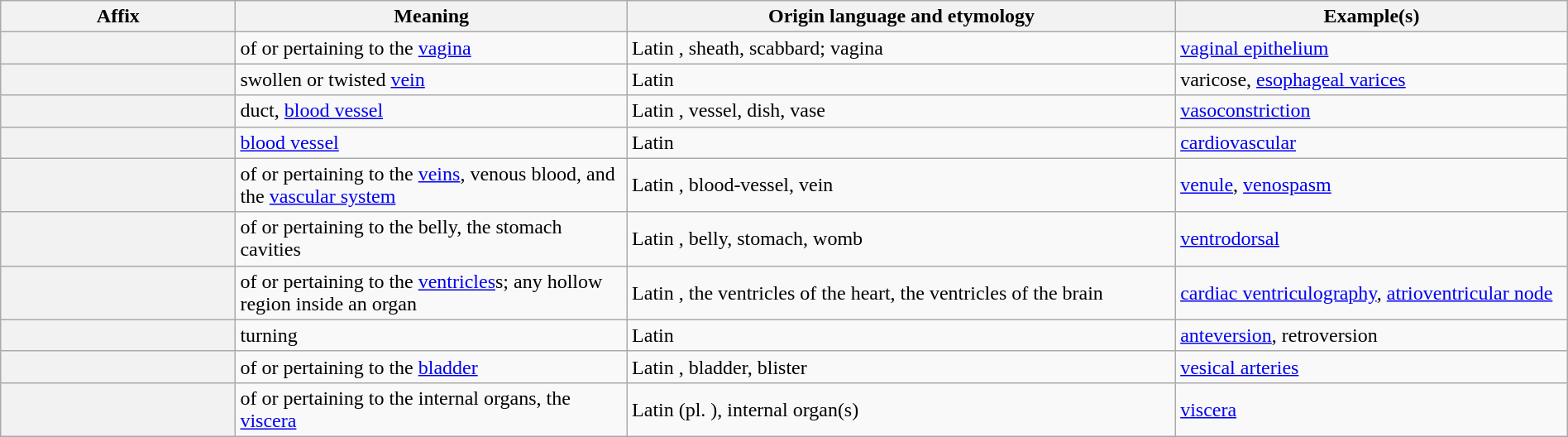<table class="wikitable plainrowheaders" style="width:100%;">
<tr>
<th scope="col" style="width: 15%">Affix</th>
<th scope="col" style="width: 25%">Meaning</th>
<th scope="col" style="width: 35%">Origin language and etymology</th>
<th scope="col" style="width: 25%">Example(s)</th>
</tr>
<tr>
<th scope="row"><strong></strong></th>
<td>of or pertaining to the <a href='#'>vagina</a></td>
<td>Latin , sheath, scabbard; vagina</td>
<td><a href='#'>vaginal epithelium</a></td>
</tr>
<tr>
<th scope="row"><strong></strong></th>
<td>swollen or twisted <a href='#'>vein</a></td>
<td>Latin </td>
<td>varicose, <a href='#'>esophageal varices</a></td>
</tr>
<tr>
<th scope="row"><strong></strong></th>
<td>duct, <a href='#'>blood vessel</a></td>
<td>Latin , vessel, dish, vase</td>
<td><a href='#'>vasoconstriction</a></td>
</tr>
<tr>
<th scope="row"><strong></strong></th>
<td><a href='#'>blood vessel</a></td>
<td>Latin </td>
<td><a href='#'>cardiovascular</a></td>
</tr>
<tr>
<th scope="row"><strong></strong></th>
<td>of or pertaining to the <a href='#'>veins</a>, venous blood, and the <a href='#'>vascular system</a></td>
<td>Latin , blood-vessel, vein</td>
<td><a href='#'>venule</a>, <a href='#'>venospasm</a></td>
</tr>
<tr>
<th scope="row"><strong></strong></th>
<td>of or pertaining to the belly, the stomach cavities</td>
<td>Latin , belly, stomach, womb</td>
<td><a href='#'>ventrodorsal</a></td>
</tr>
<tr>
<th scope="row"><strong></strong></th>
<td>of or pertaining to the <a href='#'>ventricles</a>s; any hollow region inside an organ</td>
<td>Latin , the ventricles of the heart, the ventricles of the brain</td>
<td><a href='#'>cardiac ventriculography</a>, <a href='#'>atrioventricular node</a></td>
</tr>
<tr>
<th scope="row"><strong></strong></th>
<td>turning</td>
<td>Latin </td>
<td><a href='#'>anteversion</a>, retroversion</td>
</tr>
<tr>
<th scope="row"><strong></strong></th>
<td>of or pertaining to the <a href='#'>bladder</a></td>
<td>Latin , bladder, blister</td>
<td><a href='#'>vesical arteries</a></td>
</tr>
<tr>
<th scope="row"><strong></strong></th>
<td>of or pertaining to the internal organs, the <a href='#'>viscera</a></td>
<td>Latin  (pl. ), internal organ(s)</td>
<td><a href='#'>viscera</a></td>
</tr>
</table>
